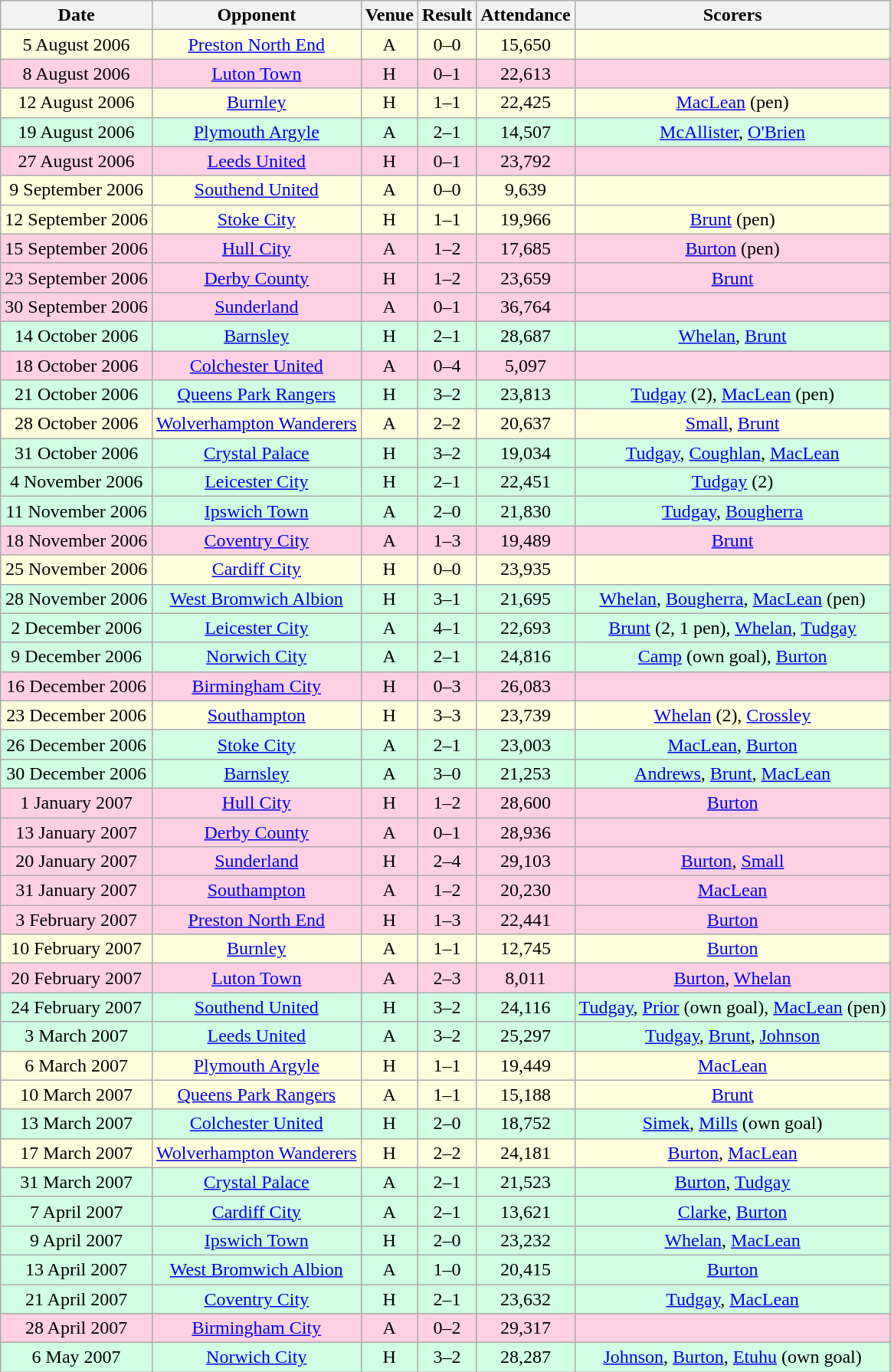<table class="wikitable sortable" style="font-size:100%; text-align:center">
<tr>
<th>Date</th>
<th>Opponent</th>
<th>Venue</th>
<th>Result</th>
<th>Attendance</th>
<th>Scorers</th>
</tr>
<tr style="background-color: #ffffdd;">
<td>5 August 2006</td>
<td><a href='#'>Preston North End</a></td>
<td>A</td>
<td>0–0</td>
<td>15,650</td>
<td></td>
</tr>
<tr style="background-color: #ffd0e3;">
<td>8 August 2006</td>
<td><a href='#'>Luton Town</a></td>
<td>H</td>
<td>0–1</td>
<td>22,613</td>
<td></td>
</tr>
<tr style="background-color: #ffffdd;">
<td>12 August 2006</td>
<td><a href='#'>Burnley</a></td>
<td>H</td>
<td>1–1</td>
<td>22,425</td>
<td><a href='#'>MacLean</a> (pen)</td>
</tr>
<tr style="background-color: #d0ffe3;">
<td>19 August 2006</td>
<td><a href='#'>Plymouth Argyle</a></td>
<td>A</td>
<td>2–1</td>
<td>14,507</td>
<td><a href='#'>McAllister</a>, <a href='#'>O'Brien</a></td>
</tr>
<tr style="background-color: #ffd0e3;">
<td>27 August 2006</td>
<td><a href='#'>Leeds United</a></td>
<td>H</td>
<td>0–1</td>
<td>23,792</td>
<td></td>
</tr>
<tr style="background-color: #ffffdd;">
<td>9 September 2006</td>
<td><a href='#'>Southend United</a></td>
<td>A</td>
<td>0–0</td>
<td>9,639</td>
<td></td>
</tr>
<tr style="background-color: #ffffdd;">
<td>12 September 2006</td>
<td><a href='#'>Stoke City</a></td>
<td>H</td>
<td>1–1</td>
<td>19,966</td>
<td><a href='#'>Brunt</a> (pen)</td>
</tr>
<tr style="background-color: #ffd0e3;">
<td>15 September 2006</td>
<td><a href='#'>Hull City</a></td>
<td>A</td>
<td>1–2</td>
<td>17,685</td>
<td><a href='#'>Burton</a> (pen)</td>
</tr>
<tr style="background-color: #ffd0e3;">
<td>23 September 2006</td>
<td><a href='#'>Derby County</a></td>
<td>H</td>
<td>1–2</td>
<td>23,659</td>
<td><a href='#'>Brunt</a></td>
</tr>
<tr style="background-color: #ffd0e3;">
<td>30 September 2006</td>
<td><a href='#'>Sunderland</a></td>
<td>A</td>
<td>0–1</td>
<td>36,764</td>
<td></td>
</tr>
<tr style="background-color: #d0ffe3;">
<td>14 October 2006</td>
<td><a href='#'>Barnsley</a></td>
<td>H</td>
<td>2–1</td>
<td>28,687</td>
<td><a href='#'>Whelan</a>, <a href='#'>Brunt</a></td>
</tr>
<tr style="background-color: #ffd0e3;">
<td>18 October 2006</td>
<td><a href='#'>Colchester United</a></td>
<td>A</td>
<td>0–4</td>
<td>5,097</td>
<td></td>
</tr>
<tr style="background-color: #d0ffe3;">
<td>21 October 2006</td>
<td><a href='#'>Queens Park Rangers</a></td>
<td>H</td>
<td>3–2</td>
<td>23,813</td>
<td><a href='#'>Tudgay</a> (2), <a href='#'>MacLean</a> (pen)</td>
</tr>
<tr style="background-color: #ffffdd;">
<td>28 October 2006</td>
<td><a href='#'>Wolverhampton Wanderers</a></td>
<td>A</td>
<td>2–2</td>
<td>20,637</td>
<td><a href='#'>Small</a>, <a href='#'>Brunt</a></td>
</tr>
<tr style="background-color: #d0ffe3;">
<td>31 October 2006</td>
<td><a href='#'>Crystal Palace</a></td>
<td>H</td>
<td>3–2</td>
<td>19,034</td>
<td><a href='#'>Tudgay</a>, <a href='#'>Coughlan</a>, <a href='#'>MacLean</a></td>
</tr>
<tr style="background-color: #d0ffe3;">
<td>4 November 2006</td>
<td><a href='#'>Leicester City</a></td>
<td>H</td>
<td>2–1</td>
<td>22,451</td>
<td><a href='#'>Tudgay</a> (2)</td>
</tr>
<tr style="background-color: #d0ffe3;">
<td>11 November 2006</td>
<td><a href='#'>Ipswich Town</a></td>
<td>A</td>
<td>2–0</td>
<td>21,830</td>
<td><a href='#'>Tudgay</a>, <a href='#'>Bougherra</a></td>
</tr>
<tr style="background-color: #ffd0e3;">
<td>18 November 2006</td>
<td><a href='#'>Coventry City</a></td>
<td>A</td>
<td>1–3</td>
<td>19,489</td>
<td><a href='#'>Brunt</a></td>
</tr>
<tr style="background-color: #ffffdd;">
<td>25 November 2006</td>
<td><a href='#'>Cardiff City</a></td>
<td>H</td>
<td>0–0</td>
<td>23,935</td>
<td></td>
</tr>
<tr style="background-color: #d0ffe3;">
<td>28 November 2006</td>
<td><a href='#'>West Bromwich Albion</a></td>
<td>H</td>
<td>3–1</td>
<td>21,695</td>
<td><a href='#'>Whelan</a>, <a href='#'>Bougherra</a>, <a href='#'>MacLean</a> (pen)</td>
</tr>
<tr style="background-color: #d0ffe3;">
<td>2 December 2006</td>
<td><a href='#'>Leicester City</a></td>
<td>A</td>
<td>4–1</td>
<td>22,693</td>
<td><a href='#'>Brunt</a> (2, 1 pen), <a href='#'>Whelan</a>, <a href='#'>Tudgay</a></td>
</tr>
<tr style="background-color: #d0ffe3;">
<td>9 December 2006</td>
<td><a href='#'>Norwich City</a></td>
<td>A</td>
<td>2–1</td>
<td>24,816</td>
<td><a href='#'>Camp</a> (own goal), <a href='#'>Burton</a></td>
</tr>
<tr style="background-color: #ffd0e3;">
<td>16 December 2006</td>
<td><a href='#'>Birmingham City</a></td>
<td>H</td>
<td>0–3</td>
<td>26,083</td>
<td></td>
</tr>
<tr style="background-color: #ffffdd;">
<td>23 December 2006</td>
<td><a href='#'>Southampton</a></td>
<td>H</td>
<td>3–3</td>
<td>23,739</td>
<td><a href='#'>Whelan</a> (2), <a href='#'>Crossley</a></td>
</tr>
<tr style="background-color: #d0ffe3;">
<td>26 December 2006</td>
<td><a href='#'>Stoke City</a></td>
<td>A</td>
<td>2–1</td>
<td>23,003</td>
<td><a href='#'>MacLean</a>, <a href='#'>Burton</a></td>
</tr>
<tr style="background-color: #d0ffe3;">
<td>30 December 2006</td>
<td><a href='#'>Barnsley</a></td>
<td>A</td>
<td>3–0</td>
<td>21,253</td>
<td><a href='#'>Andrews</a>, <a href='#'>Brunt</a>, <a href='#'>MacLean</a></td>
</tr>
<tr style="background-color: #ffd0e3;">
<td>1 January 2007</td>
<td><a href='#'>Hull City</a></td>
<td>H</td>
<td>1–2</td>
<td>28,600</td>
<td><a href='#'>Burton</a></td>
</tr>
<tr style="background-color: #ffd0e3;">
<td>13 January 2007</td>
<td><a href='#'>Derby County</a></td>
<td>A</td>
<td>0–1</td>
<td>28,936</td>
<td></td>
</tr>
<tr style="background-color: #ffd0e3;">
<td>20 January 2007</td>
<td><a href='#'>Sunderland</a></td>
<td>H</td>
<td>2–4</td>
<td>29,103</td>
<td><a href='#'>Burton</a>, <a href='#'>Small</a></td>
</tr>
<tr style="background-color: #ffd0e3;">
<td>31 January 2007</td>
<td><a href='#'>Southampton</a></td>
<td>A</td>
<td>1–2</td>
<td>20,230</td>
<td><a href='#'>MacLean</a></td>
</tr>
<tr style="background-color: #ffd0e3;">
<td>3 February 2007</td>
<td><a href='#'>Preston North End</a></td>
<td>H</td>
<td>1–3</td>
<td>22,441</td>
<td><a href='#'>Burton</a></td>
</tr>
<tr style="background-color: #ffffdd;">
<td>10 February 2007</td>
<td><a href='#'>Burnley</a></td>
<td>A</td>
<td>1–1</td>
<td>12,745</td>
<td><a href='#'>Burton</a></td>
</tr>
<tr style="background-color: #ffd0e3;">
<td>20 February 2007</td>
<td><a href='#'>Luton Town</a></td>
<td>A</td>
<td>2–3</td>
<td>8,011</td>
<td><a href='#'>Burton</a>, <a href='#'>Whelan</a></td>
</tr>
<tr style="background-color: #d0ffe3;">
<td>24 February 2007</td>
<td><a href='#'>Southend United</a></td>
<td>H</td>
<td>3–2</td>
<td>24,116</td>
<td><a href='#'>Tudgay</a>, <a href='#'>Prior</a> (own goal), <a href='#'>MacLean</a> (pen)</td>
</tr>
<tr style="background-color: #d0ffe3;">
<td>3 March 2007</td>
<td><a href='#'>Leeds United</a></td>
<td>A</td>
<td>3–2</td>
<td>25,297</td>
<td><a href='#'>Tudgay</a>, <a href='#'>Brunt</a>, <a href='#'>Johnson</a></td>
</tr>
<tr style="background-color: #ffffdd;">
<td>6 March 2007</td>
<td><a href='#'>Plymouth Argyle</a></td>
<td>H</td>
<td>1–1</td>
<td>19,449</td>
<td><a href='#'>MacLean</a></td>
</tr>
<tr style="background-color: #ffffdd;">
<td>10 March 2007</td>
<td><a href='#'>Queens Park Rangers</a></td>
<td>A</td>
<td>1–1</td>
<td>15,188</td>
<td><a href='#'>Brunt</a></td>
</tr>
<tr style="background-color: #d0ffe3;">
<td>13 March 2007</td>
<td><a href='#'>Colchester United</a></td>
<td>H</td>
<td>2–0</td>
<td>18,752</td>
<td><a href='#'>Simek</a>, <a href='#'>Mills</a> (own goal)</td>
</tr>
<tr style="background-color: #ffffdd;">
<td>17 March 2007</td>
<td><a href='#'>Wolverhampton Wanderers</a></td>
<td>H</td>
<td>2–2</td>
<td>24,181</td>
<td><a href='#'>Burton</a>, <a href='#'>MacLean</a></td>
</tr>
<tr style="background-color: #d0ffe3;">
<td>31 March 2007</td>
<td><a href='#'>Crystal Palace</a></td>
<td>A</td>
<td>2–1</td>
<td>21,523</td>
<td><a href='#'>Burton</a>, <a href='#'>Tudgay</a></td>
</tr>
<tr style="background-color: #d0ffe3;">
<td>7 April 2007</td>
<td><a href='#'>Cardiff City</a></td>
<td>A</td>
<td>2–1</td>
<td>13,621</td>
<td><a href='#'>Clarke</a>, <a href='#'>Burton</a></td>
</tr>
<tr style="background-color: #d0ffe3;">
<td>9 April 2007</td>
<td><a href='#'>Ipswich Town</a></td>
<td>H</td>
<td>2–0</td>
<td>23,232</td>
<td><a href='#'>Whelan</a>, <a href='#'>MacLean</a></td>
</tr>
<tr style="background-color: #d0ffe3;">
<td>13 April 2007</td>
<td><a href='#'>West Bromwich Albion</a></td>
<td>A</td>
<td>1–0</td>
<td>20,415</td>
<td><a href='#'>Burton</a></td>
</tr>
<tr style="background-color: #d0ffe3;">
<td>21 April 2007</td>
<td><a href='#'>Coventry City</a></td>
<td>H</td>
<td>2–1</td>
<td>23,632</td>
<td><a href='#'>Tudgay</a>, <a href='#'>MacLean</a></td>
</tr>
<tr style="background-color: #ffd0e3;">
<td>28 April 2007</td>
<td><a href='#'>Birmingham City</a></td>
<td>A</td>
<td>0–2</td>
<td>29,317</td>
<td></td>
</tr>
<tr style="background-color: #d0ffe3;">
<td>6 May 2007</td>
<td><a href='#'>Norwich City</a></td>
<td>H</td>
<td>3–2</td>
<td>28,287</td>
<td><a href='#'>Johnson</a>, <a href='#'>Burton</a>, <a href='#'>Etuhu</a> (own goal)</td>
</tr>
</table>
